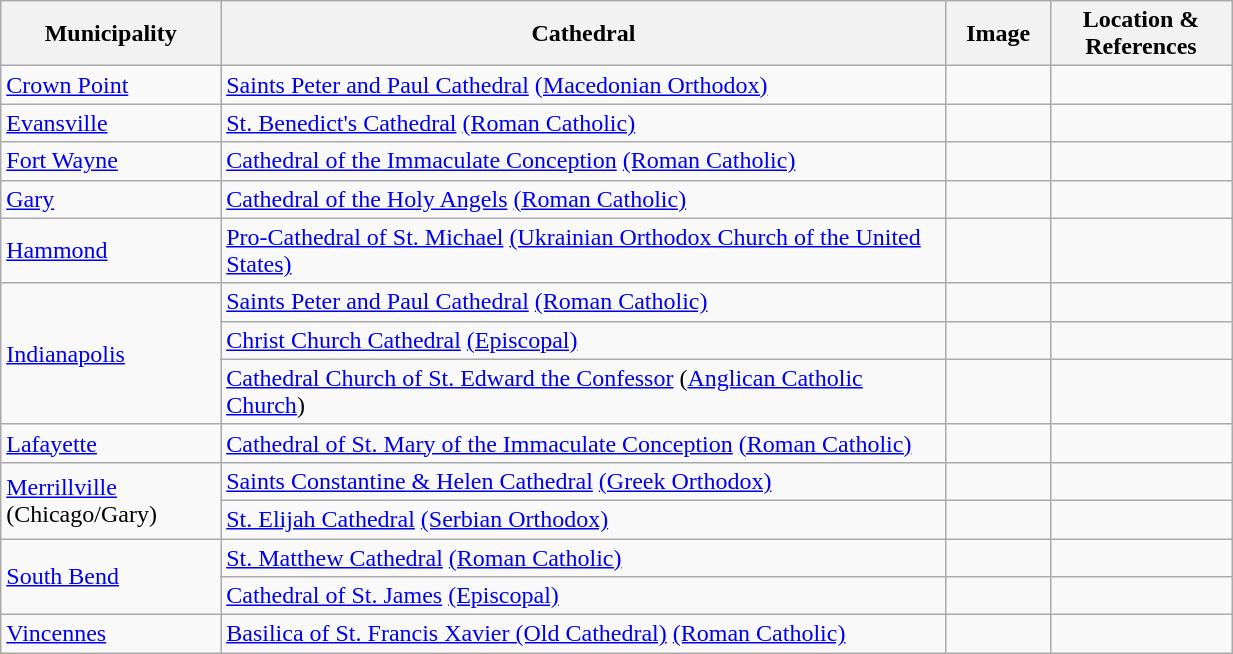<table width=65% class="wikitable">
<tr>
<th width = 10%>Municipality</th>
<th width = 40%>Cathedral</th>
<th width = 5%>Image</th>
<th width = 10%>Location & References</th>
</tr>
<tr>
<td><a href='#'>Crown Point</a></td>
<td><a href='#'>Saints Peter and Paul Cathedral</a> <a href='#'>(Macedonian Orthodox)</a></td>
<td></td>
<td><small></small><br></td>
</tr>
<tr>
<td><a href='#'>Evansville</a></td>
<td><a href='#'>St. Benedict's Cathedral</a> <a href='#'>(Roman Catholic)</a></td>
<td></td>
<td><small></small><br></td>
</tr>
<tr>
<td><a href='#'>Fort Wayne</a></td>
<td><a href='#'>Cathedral of the Immaculate Conception</a> <a href='#'>(Roman Catholic)</a></td>
<td></td>
<td><small></small><br></td>
</tr>
<tr>
<td><a href='#'>Gary</a></td>
<td><a href='#'>Cathedral of the Holy Angels</a> <a href='#'>(Roman Catholic)</a></td>
<td></td>
<td><small></small><br></td>
</tr>
<tr>
<td><a href='#'>Hammond</a></td>
<td><a href='#'>Pro-Cathedral of St. Michael</a> <a href='#'>(Ukrainian Orthodox Church of the United States)</a></td>
<td></td>
<td><small></small><br></td>
</tr>
<tr>
<td rowspan=3><a href='#'>Indianapolis</a></td>
<td><a href='#'>Saints Peter and Paul Cathedral</a> <a href='#'>(Roman Catholic)</a></td>
<td></td>
<td><small></small><br></td>
</tr>
<tr>
<td><a href='#'>Christ Church Cathedral</a> <a href='#'>(Episcopal)</a></td>
<td></td>
<td><small></small><br></td>
</tr>
<tr>
<td><a href='#'>Cathedral Church of St. Edward the Confessor</a>  (<a href='#'>Anglican Catholic Church</a>)</td>
<td></td>
<td><small></small><br></td>
</tr>
<tr>
<td><a href='#'>Lafayette</a></td>
<td><a href='#'>Cathedral of St. Mary of the Immaculate Conception</a> <a href='#'>(Roman Catholic)</a></td>
<td></td>
<td><small></small><br></td>
</tr>
<tr>
<td rowspan=2><a href='#'>Merrillville</a> (Chicago/Gary)</td>
<td><a href='#'>Saints Constantine & Helen Cathedral</a> <a href='#'>(Greek Orthodox)</a></td>
<td></td>
<td><small></small><br></td>
</tr>
<tr>
<td><a href='#'>St. Elijah Cathedral</a> <a href='#'>(Serbian Orthodox)</a></td>
<td></td>
<td><small></small><br></td>
</tr>
<tr>
<td rowspan=2><a href='#'>South Bend</a></td>
<td><a href='#'>St. Matthew Cathedral</a> <a href='#'>(Roman Catholic)</a></td>
<td></td>
<td><small></small><br></td>
</tr>
<tr>
<td><a href='#'>Cathedral of St. James</a> <a href='#'>(Episcopal)</a></td>
<td></td>
<td><small></small><br></td>
</tr>
<tr>
<td><a href='#'>Vincennes</a></td>
<td><a href='#'>Basilica of St. Francis Xavier (Old Cathedral)</a> <a href='#'>(Roman Catholic)</a></td>
<td></td>
<td><small></small><br></td>
</tr>
</table>
